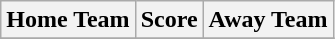<table class="wikitable" style="text-align: center">
<tr>
<th>Home Team</th>
<th>Score</th>
<th>Away Team</th>
</tr>
<tr>
</tr>
</table>
